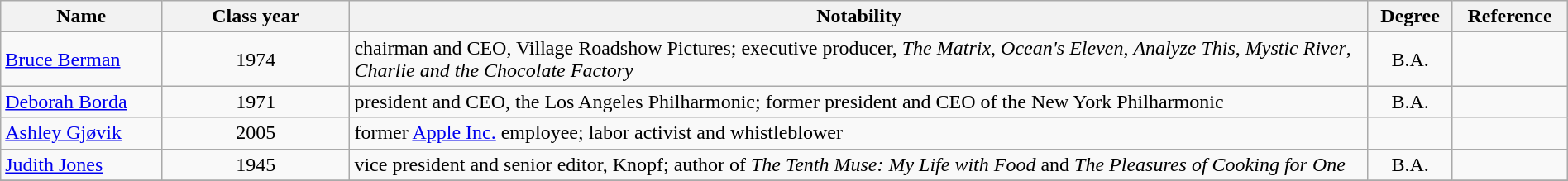<table class="wikitable sortable" style="width:100%">
<tr>
<th style="width:*;">Name</th>
<th style="width:12%;">Class year</th>
<th style="width:65%;" class="unsortable">Notability</th>
<th>Degree</th>
<th>Reference</th>
</tr>
<tr>
<td><a href='#'>Bruce Berman</a></td>
<td style="text-align:center;">1974</td>
<td>chairman and CEO, Village Roadshow Pictures; executive producer, <em>The Matrix</em>, <em>Ocean's Eleven</em>, <em>Analyze This</em>, <em>Mystic River</em>, <em>Charlie and the Chocolate Factory</em></td>
<td style="text-align:center;">B.A.</td>
<td></td>
</tr>
<tr>
<td><a href='#'>Deborah Borda</a></td>
<td style="text-align:center;">1971</td>
<td>president and CEO, the Los Angeles Philharmonic; former president and CEO of the New York Philharmonic</td>
<td style="text-align:center;">B.A.</td>
<td></td>
</tr>
<tr>
<td><a href='#'>Ashley Gjøvik</a></td>
<td style="text-align:center;">2005</td>
<td>former <a href='#'>Apple Inc.</a> employee; labor activist and whistleblower</td>
<td></td>
<td></td>
</tr>
<tr>
<td><a href='#'>Judith Jones</a></td>
<td style="text-align:center;">1945</td>
<td>vice president and senior editor, Knopf; author of <em>The Tenth Muse: My Life with Food</em> and <em>The Pleasures of Cooking for One</em></td>
<td style="text-align:center;">B.A.</td>
<td></td>
</tr>
<tr>
</tr>
</table>
